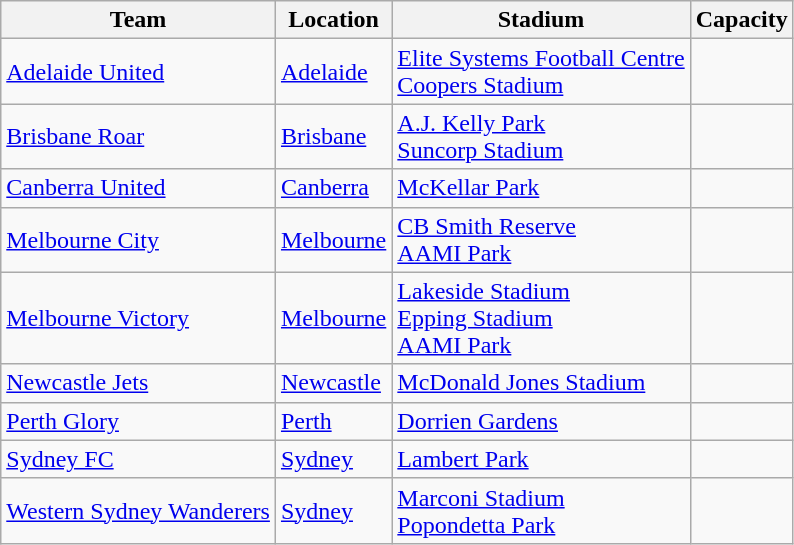<table class="wikitable">
<tr>
<th>Team</th>
<th>Location</th>
<th>Stadium</th>
<th>Capacity</th>
</tr>
<tr>
<td><a href='#'>Adelaide United</a></td>
<td><a href='#'>Adelaide</a></td>
<td><a href='#'>Elite Systems Football Centre</a><br><a href='#'>Coopers Stadium</a></td>
<td style="text-align:center;"><br></td>
</tr>
<tr>
<td><a href='#'>Brisbane Roar</a></td>
<td><a href='#'>Brisbane</a></td>
<td><a href='#'>A.J. Kelly Park</a><br><a href='#'>Suncorp Stadium</a></td>
<td style="text-align:center;"><br></td>
</tr>
<tr>
<td><a href='#'>Canberra United</a></td>
<td><a href='#'>Canberra</a></td>
<td><a href='#'>McKellar Park</a></td>
<td style="text-align:center;"></td>
</tr>
<tr>
<td><a href='#'>Melbourne City</a></td>
<td><a href='#'>Melbourne</a></td>
<td><a href='#'>CB Smith Reserve</a><br><a href='#'>AAMI Park</a></td>
<td style="text-align:center;"><br></td>
</tr>
<tr>
<td><a href='#'>Melbourne Victory</a></td>
<td><a href='#'>Melbourne</a></td>
<td><a href='#'>Lakeside Stadium</a><br><a href='#'>Epping Stadium</a><br><a href='#'>AAMI Park</a></td>
<td style="text-align:center;"><br><br></td>
</tr>
<tr>
<td><a href='#'>Newcastle Jets</a></td>
<td><a href='#'>Newcastle</a></td>
<td><a href='#'>McDonald Jones Stadium</a></td>
<td style="text-align:center;"></td>
</tr>
<tr>
<td><a href='#'>Perth Glory</a></td>
<td><a href='#'>Perth</a></td>
<td><a href='#'>Dorrien Gardens</a></td>
<td style="text-align:center;"></td>
</tr>
<tr>
<td><a href='#'>Sydney FC</a></td>
<td><a href='#'>Sydney</a></td>
<td><a href='#'>Lambert Park</a></td>
<td style="text-align:center;"></td>
</tr>
<tr>
<td><a href='#'>Western Sydney Wanderers</a></td>
<td><a href='#'>Sydney</a></td>
<td><a href='#'>Marconi Stadium</a><br><a href='#'>Popondetta Park</a></td>
<td style="text-align:center;"><br></td>
</tr>
</table>
